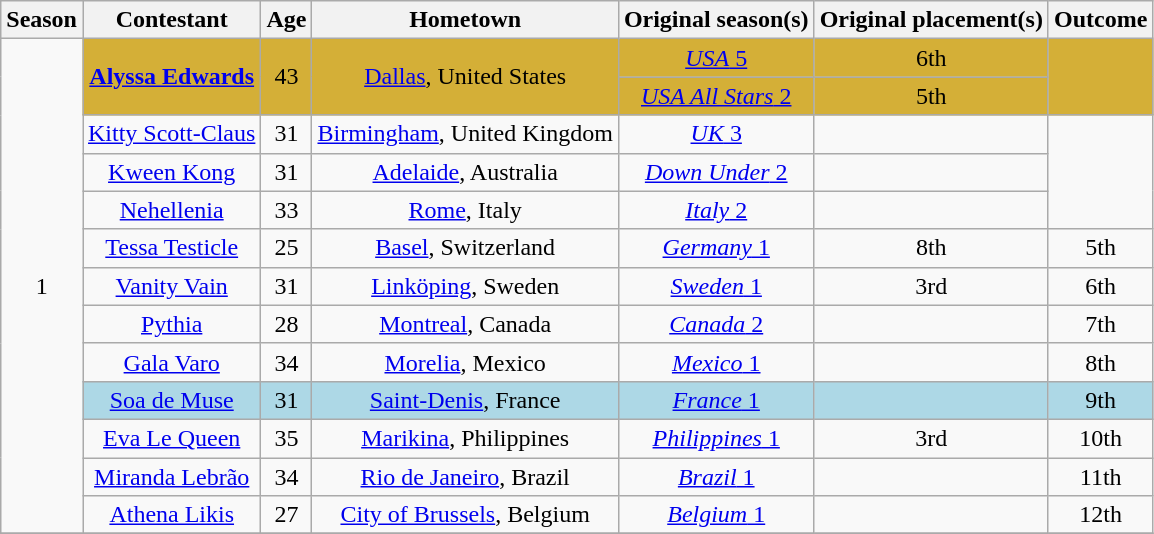<table class="wikitable sortable" style="text-align:center">
<tr>
<th>Season</th>
<th scope="col">Contestant</th>
<th scope="col">Age</th>
<th scope="col">Hometown</th>
<th scope="col">Original season(s)</th>
<th scope="col">Original placement(s)</th>
<th scope="col">Outcome</th>
</tr>
<tr>
<td rowspan="13">1</td>
<td rowspan="2" bgcolor="#D4AF37" nowrap><strong><a href='#'>Alyssa Edwards</a></strong></td>
<td rowspan="2" bgcolor="#D4AF37">43</td>
<td rowspan="2" bgcolor="#D4AF37"><a href='#'>Dallas</a>, United States</td>
<td bgcolor="#D4AF37"><a href='#'><em>USA</em> 5</a></td>
<td bgcolor="#D4AF37">6th</td>
<td rowspan="2" bgcolor="#D4AF37"></td>
</tr>
<tr>
<td nowrap bgcolor="#D4AF37"><a href='#'><em>USA All Stars</em> 2</a></td>
<td bgcolor="#D4AF37">5th</td>
</tr>
<tr>
<td><a href='#'>Kitty Scott-Claus</a></td>
<td>31</td>
<td nowrap><a href='#'>Birmingham</a>, United Kingdom</td>
<td><a href='#'><em>UK</em> 3</a></td>
<td></td>
<td rowspan="3"></td>
</tr>
<tr>
<td><a href='#'>Kween Kong</a></td>
<td>31</td>
<td><a href='#'>Adelaide</a>, Australia</td>
<td><a href='#'><em>Down Under</em> 2</a></td>
<td></td>
</tr>
<tr>
<td><a href='#'>Nehellenia</a></td>
<td>33</td>
<td><a href='#'>Rome</a>, Italy</td>
<td><a href='#'><em>Italy</em> 2</a></td>
<td></td>
</tr>
<tr>
<td><a href='#'>Tessa Testicle</a></td>
<td>25</td>
<td><a href='#'>Basel</a>, Switzerland</td>
<td><a href='#'><em>Germany</em> 1</a></td>
<td>8th</td>
<td>5th</td>
</tr>
<tr>
<td><a href='#'>Vanity Vain</a></td>
<td>31</td>
<td><a href='#'>Linköping</a>, Sweden</td>
<td><a href='#'><em>Sweden</em> 1</a></td>
<td>3rd</td>
<td>6th</td>
</tr>
<tr>
<td><a href='#'>Pythia</a></td>
<td>28</td>
<td><a href='#'>Montreal</a>, Canada</td>
<td><a href='#'><em>Canada</em> 2</a></td>
<td></td>
<td>7th</td>
</tr>
<tr>
<td><a href='#'>Gala Varo</a></td>
<td>34</td>
<td><a href='#'>Morelia</a>, Mexico</td>
<td><a href='#'><em>Mexico</em> 1</a></td>
<td></td>
<td>8th</td>
</tr>
<tr bgcolor="lightblue">
<td><a href='#'>Soa de Muse</a></td>
<td>31</td>
<td><a href='#'>Saint-Denis</a>, France</td>
<td><a href='#'><em>France</em> 1</a></td>
<td></td>
<td>9th</td>
</tr>
<tr>
<td><a href='#'>Eva Le Queen</a></td>
<td>35</td>
<td><a href='#'>Marikina</a>, Philippines</td>
<td><a href='#'><em>Philippines</em> 1</a></td>
<td>3rd</td>
<td>10th</td>
</tr>
<tr>
<td><a href='#'>Miranda Lebrão</a></td>
<td>34</td>
<td><a href='#'>Rio de Janeiro</a>, Brazil</td>
<td><a href='#'><em>Brazil</em> 1</a></td>
<td></td>
<td>11th</td>
</tr>
<tr>
<td><a href='#'>Athena Likis</a></td>
<td>27</td>
<td><a href='#'>City of Brussels</a>, Belgium</td>
<td><a href='#'><em>Belgium</em> 1</a></td>
<td></td>
<td>12th</td>
</tr>
<tr>
</tr>
</table>
